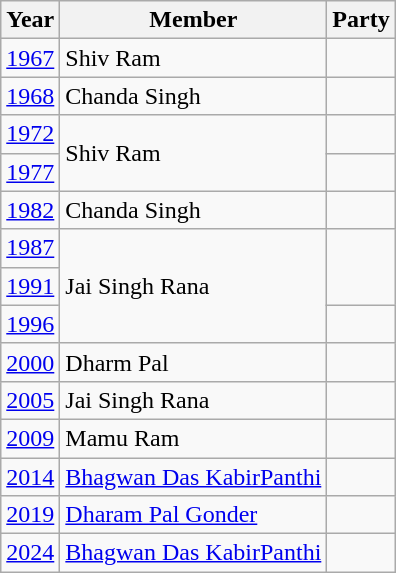<table class="wikitable">
<tr>
<th>Year</th>
<th>Member</th>
<th colspan="2">Party</th>
</tr>
<tr>
<td><a href='#'>1967</a></td>
<td>Shiv Ram</td>
<td></td>
</tr>
<tr>
<td><a href='#'>1968</a></td>
<td>Chanda Singh</td>
<td></td>
</tr>
<tr>
<td><a href='#'>1972</a></td>
<td rowspan="2">Shiv Ram</td>
<td></td>
</tr>
<tr>
<td><a href='#'>1977</a></td>
<td></td>
</tr>
<tr>
<td><a href='#'>1982</a></td>
<td>Chanda Singh</td>
<td></td>
</tr>
<tr>
<td><a href='#'>1987</a></td>
<td rowspan=3>Jai Singh Rana</td>
</tr>
<tr>
<td><a href='#'>1991</a></td>
</tr>
<tr>
<td><a href='#'>1996</a></td>
<td></td>
</tr>
<tr>
<td><a href='#'>2000</a></td>
<td>Dharm Pal</td>
<td></td>
</tr>
<tr>
<td><a href='#'>2005</a></td>
<td>Jai Singh Rana</td>
<td></td>
</tr>
<tr>
<td><a href='#'>2009</a></td>
<td>Mamu Ram</td>
<td></td>
</tr>
<tr>
<td><a href='#'>2014</a></td>
<td><a href='#'>Bhagwan Das KabirPanthi</a></td>
<td></td>
</tr>
<tr>
<td><a href='#'>2019</a></td>
<td><a href='#'>Dharam Pal Gonder</a></td>
<td></td>
</tr>
<tr>
<td><a href='#'>2024</a></td>
<td><a href='#'>Bhagwan Das KabirPanthi</a></td>
<td></td>
</tr>
</table>
